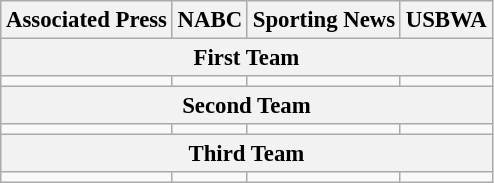<table class="wikitable" style="font-size: 95%">
<tr>
<th>Associated Press</th>
<th>NABC</th>
<th>Sporting News</th>
<th>USBWA</th>
</tr>
<tr>
<th colspan=4>First Team</th>
</tr>
<tr>
<td></td>
<td></td>
<td></td>
<td></td>
</tr>
<tr>
<th colspan=4>Second Team</th>
</tr>
<tr>
<td></td>
<td></td>
<td></td>
<td></td>
</tr>
<tr>
<th colspan=4>Third Team</th>
</tr>
<tr>
<td></td>
<td></td>
<td></td>
<td></td>
</tr>
</table>
